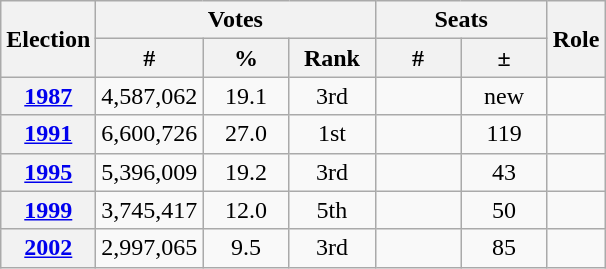<table class=wikitable style="text-align:center">
<tr>
<th rowspan=2>Election</th>
<th colspan=3>Votes</th>
<th colspan=2>Seats</th>
<th rowspan=2>Role</th>
</tr>
<tr>
<th style="width:50px">#</th>
<th style="width:50px">%</th>
<th style="width:50px">Rank</th>
<th style="width:50px">#</th>
<th style="width:50px">±</th>
</tr>
<tr>
<th><a href='#'>1987</a></th>
<td>4,587,062</td>
<td>19.1</td>
<td>3rd</td>
<td style="text-align:right;"></td>
<td>new</td>
<td></td>
</tr>
<tr>
<th><a href='#'>1991</a></th>
<td>6,600,726</td>
<td>27.0</td>
<td>1st</td>
<td style="text-align:right;"></td>
<td> 119</td>
<td></td>
</tr>
<tr>
<th><a href='#'>1995</a></th>
<td>5,396,009</td>
<td>19.2</td>
<td>3rd</td>
<td style="text-align:right;"></td>
<td> 43</td>
<td></td>
</tr>
<tr>
<th><a href='#'>1999</a></th>
<td>3,745,417</td>
<td>12.0</td>
<td>5th</td>
<td style="text-align:right;"></td>
<td> 50</td>
<td></td>
</tr>
<tr>
<th><a href='#'>2002</a></th>
<td>2,997,065</td>
<td>9.5</td>
<td>3rd</td>
<td style="text-align:right;"></td>
<td> 85</td>
<td></td>
</tr>
</table>
